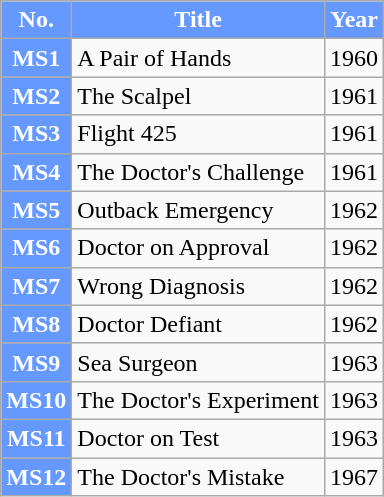<table class="wikitable">
<tr>
<th style="background:#6699ff;color:white;">No.</th>
<th style="background:#6699ff;color:white;">Title</th>
<th style="background:#6699ff;color:white;">Year</th>
</tr>
<tr>
<th style="background:#6699ff;color:white;">MS1</th>
<td>A Pair of Hands</td>
<td>1960</td>
</tr>
<tr>
<th style="background:#6699ff;color:white;">MS2</th>
<td>The Scalpel</td>
<td>1961</td>
</tr>
<tr>
<th style="background:#6699ff;color:white;">MS3</th>
<td>Flight 425</td>
<td>1961</td>
</tr>
<tr>
<th style="background:#6699ff;color:white;">MS4</th>
<td>The Doctor's Challenge</td>
<td>1961</td>
</tr>
<tr>
<th style="background:#6699ff;color:white;">MS5</th>
<td>Outback Emergency</td>
<td>1962</td>
</tr>
<tr>
<th style="background:#6699ff;color:white;">MS6</th>
<td>Doctor on Approval</td>
<td>1962</td>
</tr>
<tr>
<th style="background:#6699ff;color:white;">MS7</th>
<td>Wrong Diagnosis</td>
<td>1962</td>
</tr>
<tr>
<th style="background:#6699ff;color:white;">MS8</th>
<td>Doctor Defiant</td>
<td>1962</td>
</tr>
<tr>
<th style="background:#6699ff;color:white;">MS9</th>
<td>Sea Surgeon</td>
<td>1963</td>
</tr>
<tr>
<th style="background:#6699ff;color:white;">MS10</th>
<td>The Doctor's Experiment</td>
<td>1963</td>
</tr>
<tr>
<th style="background:#6699ff;color:white;">MS11</th>
<td>Doctor on Test</td>
<td>1963</td>
</tr>
<tr>
<th style="background:#6699ff;color:white;">MS12</th>
<td>The Doctor's Mistake</td>
<td>1967</td>
</tr>
</table>
